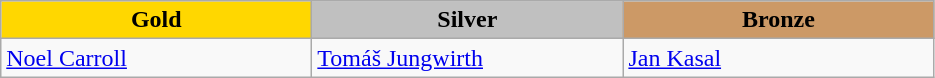<table class="wikitable" style="text-align:left">
<tr align="center">
<td width=200 bgcolor=gold><strong>Gold</strong></td>
<td width=200 bgcolor=silver><strong>Silver</strong></td>
<td width=200 bgcolor=CC9966><strong>Bronze</strong></td>
</tr>
<tr>
<td><a href='#'>Noel Carroll</a><br><em></em></td>
<td><a href='#'>Tomáš Jungwirth</a><br><em></em></td>
<td><a href='#'>Jan Kasal</a><br><em></em></td>
</tr>
</table>
